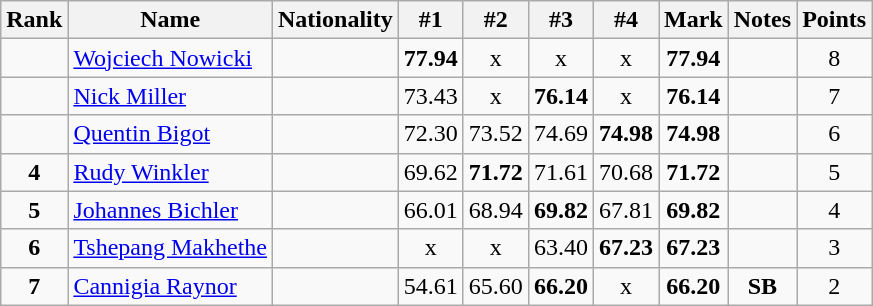<table class="wikitable sortable" style="text-align:center">
<tr>
<th>Rank</th>
<th>Name</th>
<th>Nationality</th>
<th>#1</th>
<th>#2</th>
<th>#3</th>
<th>#4</th>
<th>Mark</th>
<th>Notes</th>
<th>Points</th>
</tr>
<tr>
<td></td>
<td align=left><a href='#'>Wojciech Nowicki</a></td>
<td align=left></td>
<td><strong>77.94</strong></td>
<td>x</td>
<td>x</td>
<td>x</td>
<td><strong>77.94</strong></td>
<td></td>
<td>8</td>
</tr>
<tr>
<td></td>
<td align=left><a href='#'>Nick Miller</a></td>
<td align=left></td>
<td>73.43</td>
<td>x</td>
<td><strong>76.14</strong></td>
<td>x</td>
<td><strong>76.14</strong></td>
<td></td>
<td>7</td>
</tr>
<tr>
<td></td>
<td align=left><a href='#'>Quentin Bigot</a></td>
<td align=left></td>
<td>72.30</td>
<td>73.52</td>
<td>74.69</td>
<td><strong>74.98</strong></td>
<td><strong>74.98</strong></td>
<td></td>
<td>6</td>
</tr>
<tr>
<td><strong>4</strong></td>
<td align=left><a href='#'>Rudy Winkler</a></td>
<td align=left></td>
<td>69.62</td>
<td><strong>71.72</strong></td>
<td>71.61</td>
<td>70.68</td>
<td><strong>71.72</strong></td>
<td></td>
<td>5</td>
</tr>
<tr>
<td><strong>5</strong></td>
<td align=left><a href='#'>Johannes Bichler</a></td>
<td align=left></td>
<td>66.01</td>
<td>68.94</td>
<td><strong>69.82</strong></td>
<td>67.81</td>
<td><strong>69.82</strong></td>
<td></td>
<td>4</td>
</tr>
<tr>
<td><strong>6</strong></td>
<td align=left><a href='#'>Tshepang Makhethe</a></td>
<td align=left></td>
<td>x</td>
<td>x</td>
<td>63.40</td>
<td><strong>67.23</strong></td>
<td><strong>67.23</strong></td>
<td></td>
<td>3</td>
</tr>
<tr>
<td><strong>7</strong></td>
<td align=left><a href='#'>Cannigia Raynor</a></td>
<td align=left></td>
<td>54.61</td>
<td>65.60</td>
<td><strong>66.20</strong></td>
<td>x</td>
<td><strong>66.20</strong></td>
<td><strong>SB </strong></td>
<td>2</td>
</tr>
</table>
